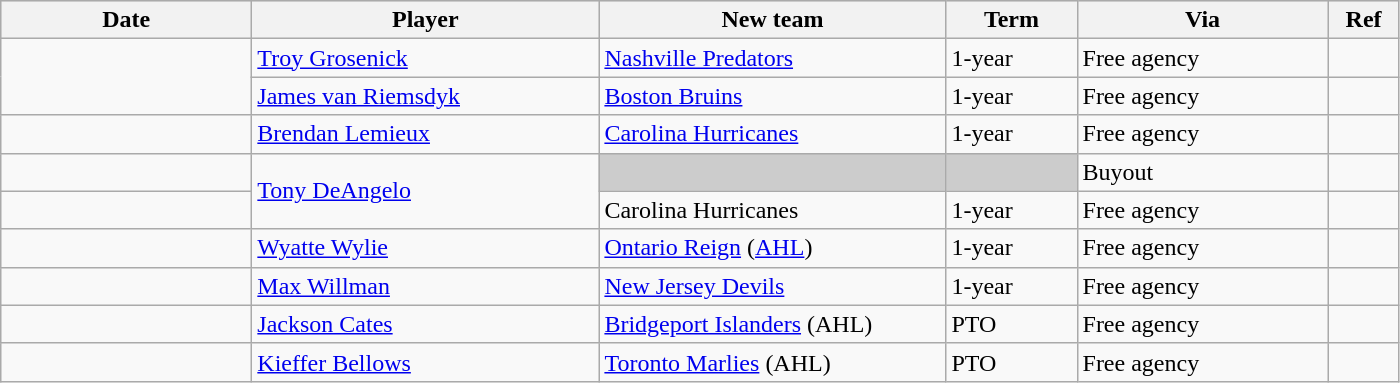<table class="wikitable">
<tr style="background:#ddd; text-align:center;">
<th style="width: 10em;">Date</th>
<th style="width: 14em;">Player</th>
<th style="width: 14em;">New team</th>
<th style="width: 5em;">Term</th>
<th style="width: 10em;">Via</th>
<th style="width: 2.5em;">Ref</th>
</tr>
<tr>
<td rowspan=2></td>
<td><a href='#'>Troy Grosenick</a></td>
<td><a href='#'>Nashville Predators</a></td>
<td>1-year</td>
<td>Free agency</td>
<td></td>
</tr>
<tr>
<td><a href='#'>James van Riemsdyk</a></td>
<td><a href='#'>Boston Bruins</a></td>
<td>1-year</td>
<td>Free agency</td>
<td></td>
</tr>
<tr>
<td></td>
<td><a href='#'>Brendan Lemieux</a></td>
<td><a href='#'>Carolina Hurricanes</a></td>
<td>1-year</td>
<td>Free agency</td>
<td></td>
</tr>
<tr>
<td></td>
<td rowspan=2><a href='#'>Tony DeAngelo</a></td>
<td style="background:#ccc;"></td>
<td style="background:#ccc;"></td>
<td>Buyout</td>
<td></td>
</tr>
<tr>
<td></td>
<td>Carolina Hurricanes</td>
<td>1-year</td>
<td>Free agency</td>
<td></td>
</tr>
<tr>
<td></td>
<td><a href='#'>Wyatte Wylie</a></td>
<td><a href='#'>Ontario Reign</a> (<a href='#'>AHL</a>)</td>
<td>1-year</td>
<td>Free agency</td>
<td></td>
</tr>
<tr>
<td></td>
<td><a href='#'>Max Willman</a></td>
<td><a href='#'>New Jersey Devils</a></td>
<td>1-year</td>
<td>Free agency</td>
<td></td>
</tr>
<tr>
<td></td>
<td><a href='#'>Jackson Cates</a></td>
<td><a href='#'>Bridgeport Islanders</a> (AHL)</td>
<td>PTO</td>
<td>Free agency</td>
<td></td>
</tr>
<tr>
<td></td>
<td><a href='#'>Kieffer Bellows</a></td>
<td><a href='#'>Toronto Marlies</a> (AHL)</td>
<td>PTO</td>
<td>Free agency</td>
<td></td>
</tr>
</table>
